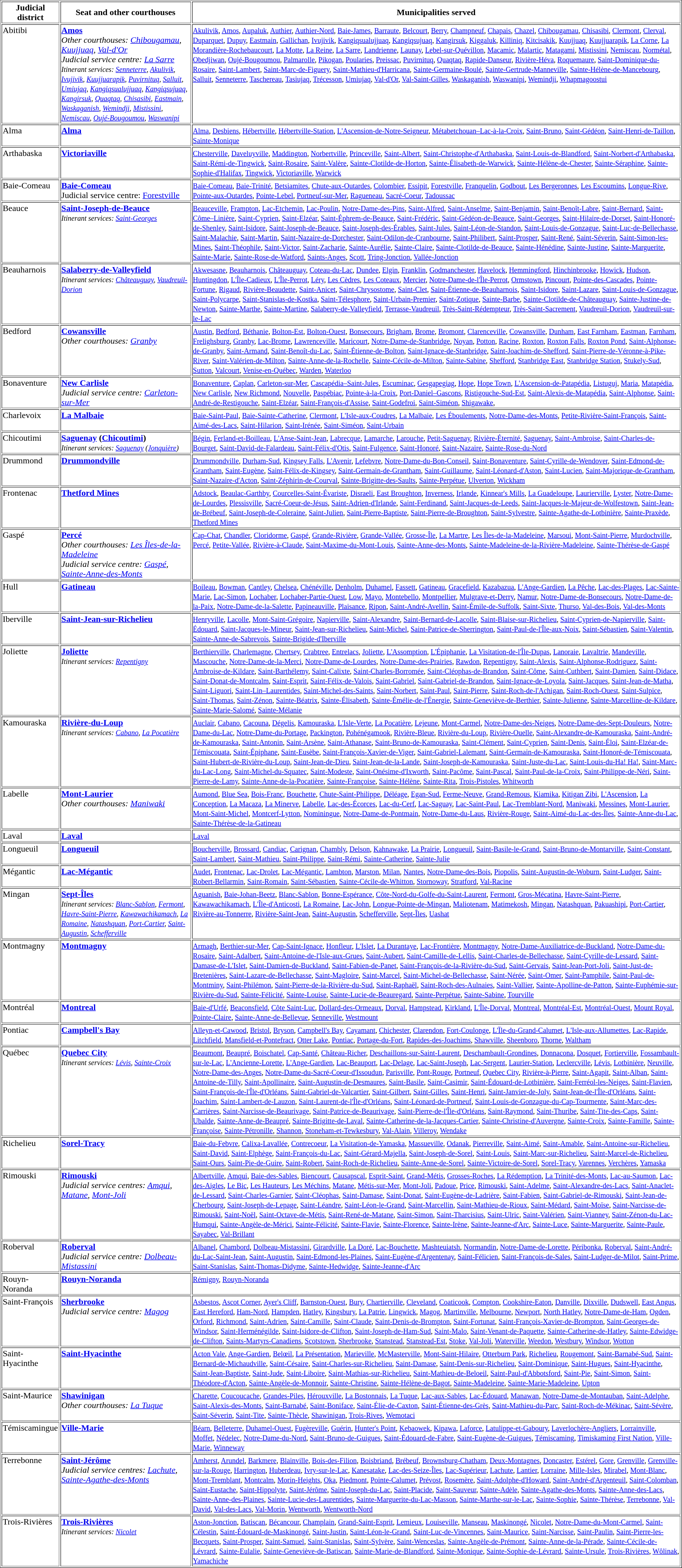<table border=1>
<tr>
<th>Judicial district</th>
<th>Seat and other courthouses</th>
<th>Municipalities served</th>
</tr>
<tr>
<td valign=top>Abitibi</td>
<td valign=top><strong><a href='#'>Amos</a></strong><br><em>Other courthouses: <a href='#'>Chibougamau</a>, <a href='#'>Kuujjuaq</a>, <a href='#'>Val-d'Or</a><br>Judicial service centre: <a href='#'>La Sarre</a><br><small>Itinerant services: <a href='#'>Senneterre</a>, <a href='#'>Akulivik</a>, <a href='#'>Ivujivik</a>, <a href='#'>Kuujjuarapik</a>, <a href='#'>Puvirnituq</a>, <a href='#'>Salluit</a>, <a href='#'>Umiujaq</a>, <a href='#'>Kangiqsualujjuaq</a>, <a href='#'>Kangiqsujuaq</a>, <a href='#'>Kangirsuk</a>, <a href='#'>Quaqtaq</a>, <a href='#'>Chisasibi</a>, <a href='#'>Eastmain</a>, <a href='#'>Waskaganish</a>, <a href='#'>Wemindji</a>, <a href='#'>Mistissini</a>, <a href='#'>Nemiscau</a>, <a href='#'>Oujé-Bougoumou</a>, <a href='#'>Waswanipi</a></small></em></td>
<td valign=top><small><a href='#'>Akulivik</a>, <a href='#'>Amos</a>, <a href='#'>Aupaluk</a>, <a href='#'>Authier</a>, <a href='#'>Authier-Nord</a>, <a href='#'>Baie-James</a>, <a href='#'>Barraute</a>, <a href='#'>Belcourt</a>, <a href='#'>Berry</a>, <a href='#'>Champneuf</a>, <a href='#'>Chapais</a>, <a href='#'>Chazel</a>, <a href='#'>Chibougamau</a>, <a href='#'>Chisasibi</a>, <a href='#'>Clermont</a>, <a href='#'>Clerval</a>, <a href='#'>Duparquet</a>, <a href='#'>Dupuy</a>, <a href='#'>Eastmain</a>, <a href='#'>Gallichan</a>, <a href='#'>Ivujivik</a>, <a href='#'>Kangiqsualujjuaq</a>, <a href='#'>Kangiqsujuaq</a>, <a href='#'>Kangirsuk</a>, <a href='#'>Kiggaluk</a>, <a href='#'>Killiniq</a>, <a href='#'>Kitcisakik</a>, <a href='#'>Kuujjuaq</a>, <a href='#'>Kuujjuarapik</a>, <a href='#'>La Corne</a>, <a href='#'>La Morandière-Rochebaucourt</a>, <a href='#'>La Motte</a>, <a href='#'>La Reine</a>, <a href='#'>La Sarre</a>, <a href='#'>Landrienne</a>, <a href='#'>Launay</a>, <a href='#'>Lebel-sur-Quévillon</a>, <a href='#'>Macamic</a>, <a href='#'>Malartic</a>, <a href='#'>Matagami</a>, <a href='#'>Mistissini</a>, <a href='#'>Nemiscau</a>, <a href='#'>Normétal</a>, <a href='#'>Obedjiwan</a>, <a href='#'>Oujé-Bougoumou</a>, <a href='#'>Palmarolle</a>, <a href='#'>Pikogan</a>, <a href='#'>Poularies</a>, <a href='#'>Preissac</a>, <a href='#'>Puvirnituq</a>, <a href='#'>Quaqtaq</a>, <a href='#'>Rapide-Danseur</a>, <a href='#'>Rivière-Héva</a>, <a href='#'>Roquemaure</a>, <a href='#'>Saint-Dominique-du-Rosaire</a>, <a href='#'>Saint-Lambert</a>, <a href='#'>Saint-Marc-de-Figuery</a>, <a href='#'>Saint-Mathieu-d'Harricana</a>, <a href='#'>Sainte-Germaine-Boulé</a>, <a href='#'>Sainte-Gertrude-Manneville</a>, <a href='#'>Sainte-Hélène-de-Mancebourg</a>, <a href='#'>Salluit</a>, <a href='#'>Senneterre</a>, <a href='#'>Taschereau</a>, <a href='#'>Tasiujaq</a>, <a href='#'>Trécesson</a>, <a href='#'>Umiujaq</a>, <a href='#'>Val-d'Or</a>, <a href='#'>Val-Saint-Gilles</a>, <a href='#'>Waskaganish</a>, <a href='#'>Waswanipi</a>, <a href='#'>Wemindji</a>, <a href='#'>Whapmagoostui</a></small></td>
</tr>
<tr>
<td valign=top>Alma</td>
<td valign=top><strong><a href='#'>Alma</a></strong></td>
<td valign=top><small><a href='#'>Alma</a>, <a href='#'>Desbiens</a>, <a href='#'>Hébertville</a>, <a href='#'>Hébertville-Station</a>, <a href='#'>L'Ascension-de-Notre-Seigneur</a>, <a href='#'>Métabetchouan–Lac-à-la-Croix</a>, <a href='#'>Saint-Bruno</a>, <a href='#'>Saint-Gédéon</a>, <a href='#'>Saint-Henri-de-Taillon</a>, <a href='#'>Sainte-Monique</a></small></td>
</tr>
<tr>
<td valign=top>Arthabaska</td>
<td valign=top><strong><a href='#'>Victoriaville</a></strong></td>
<td valign=top><small><a href='#'>Chesterville</a>, <a href='#'>Daveluyville</a>, <a href='#'>Maddington</a>, <a href='#'>Norbertville</a>, <a href='#'>Princeville</a>, <a href='#'>Saint-Albert</a>, <a href='#'>Saint-Christophe-d'Arthabaska</a>, <a href='#'>Saint-Louis-de-Blandford</a>, <a href='#'>Saint-Norbert-d'Arthabaska</a>, <a href='#'>Saint-Rémi-de-Tingwick</a>, <a href='#'>Saint-Rosaire</a>, <a href='#'>Saint-Valère</a>, <a href='#'>Sainte-Clotilde-de-Horton</a>, <a href='#'>Sainte-Élisabeth-de-Warwick</a>, <a href='#'>Sainte-Hélène-de-Chester</a>, <a href='#'>Sainte-Séraphine</a>, <a href='#'>Sainte-Sophie-d'Halifax</a>, <a href='#'>Tingwick</a>, <a href='#'>Victoriaville</a>, <a href='#'>Warwick</a></small></td>
</tr>
<tr>
<td valign=top>Baie-Comeau</td>
<td valign=top><strong><a href='#'>Baie-Comeau</a></strong><br>Judicial service centre: <a href='#'>Forestville</a></td>
<td valign=top><small><a href='#'>Baie-Comeau</a>, <a href='#'>Baie-Trinité</a>, <a href='#'>Betsiamites</a>, <a href='#'>Chute-aux-Outardes</a>, <a href='#'>Colombier</a>, <a href='#'>Essipit</a>, <a href='#'>Forestville</a>, <a href='#'>Franquelin</a>, <a href='#'>Godbout</a>, <a href='#'>Les Bergeronnes</a>, <a href='#'>Les Escoumins</a>, <a href='#'>Longue-Rive</a>, <a href='#'>Pointe-aux-Outardes</a>, <a href='#'>Pointe-Lebel</a>, <a href='#'>Portneuf-sur-Mer</a>, <a href='#'>Ragueneau</a>, <a href='#'>Sacré-Coeur</a>, <a href='#'>Tadoussac</a></small></td>
</tr>
<tr>
<td valign=top>Beauce</td>
<td valign=top><strong><a href='#'>Saint-Joseph-de-Beauce</a></strong><br><small><em>Itinerant services: <a href='#'>Saint-Georges</a></em></small></td>
<td valign=top><small><a href='#'>Beauceville</a>, <a href='#'>Frampton</a>, <a href='#'>Lac-Etchemin</a>, <a href='#'>Lac-Poulin</a>, <a href='#'>Notre-Dame-des-Pins</a>, <a href='#'>Saint-Alfred</a>, <a href='#'>Saint-Anselme</a>, <a href='#'>Saint-Benjamin</a>, <a href='#'>Saint-Benoît-Labre</a>, <a href='#'>Saint-Bernard</a>, <a href='#'>Saint-Côme–Linière</a>, <a href='#'>Saint-Cyprien</a>, <a href='#'>Saint-Elzéar</a>, <a href='#'>Saint-Éphrem-de-Beauce</a>, <a href='#'>Saint-Frédéric</a>, <a href='#'>Saint-Gédéon-de-Beauce</a>, <a href='#'>Saint-Georges</a>, <a href='#'>Saint-Hilaire-de-Dorset</a>, <a href='#'>Saint-Honoré-de-Shenley</a>, <a href='#'>Saint-Isidore</a>, <a href='#'>Saint-Joseph-de-Beauce</a>, <a href='#'>Saint-Joseph-des-Érables</a>, <a href='#'>Saint-Jules</a>, <a href='#'>Saint-Léon-de-Standon</a>, <a href='#'>Saint-Louis-de-Gonzague</a>, <a href='#'>Saint-Luc-de-Bellechasse</a>, <a href='#'>Saint-Malachie</a>, <a href='#'>Saint-Martin</a>, <a href='#'>Saint-Nazaire-de-Dorchester</a>, <a href='#'>Saint-Odilon-de-Cranbourne</a>, <a href='#'>Saint-Philibert</a>, <a href='#'>Saint-Prosper</a>, <a href='#'>Saint-René</a>, <a href='#'>Saint-Séverin</a>, <a href='#'>Saint-Simon-les-Mines</a>, <a href='#'>Saint-Théophile</a>, <a href='#'>Saint-Victor</a>, <a href='#'>Saint-Zacharie</a>, <a href='#'>Sainte-Aurélie</a>, <a href='#'>Sainte-Claire</a>, <a href='#'>Sainte-Clotilde-de-Beauce</a>, <a href='#'>Sainte-Hénédine</a>, <a href='#'>Sainte-Justine</a>, <a href='#'>Sainte-Marguerite</a>, <a href='#'>Sainte-Marie</a>, <a href='#'>Sainte-Rose-de-Watford</a>, <a href='#'>Saints-Anges</a>, <a href='#'>Scott</a>, <a href='#'>Tring-Jonction</a>, <a href='#'>Vallée-Jonction</a></small></td>
</tr>
<tr>
<td valign=top>Beauharnois</td>
<td valign=top><strong><a href='#'>Salaberry-de-Valleyfield</a></strong><br><small><em>Itinerant services: <a href='#'>Châteauguay</a>, <a href='#'>Vaudreuil-Dorion</a></em></small></td>
<td valign=top><small><a href='#'>Akwesasne</a>, <a href='#'>Beauharnois</a>, <a href='#'>Châteauguay</a>, <a href='#'>Coteau-du-Lac</a>, <a href='#'>Dundee</a>, <a href='#'>Elgin</a>, <a href='#'>Franklin</a>, <a href='#'>Godmanchester</a>, <a href='#'>Havelock</a>, <a href='#'>Hemmingford</a>, <a href='#'>Hinchinbrooke</a>, <a href='#'>Howick</a>, <a href='#'>Hudson</a>, <a href='#'>Huntingdon</a>, <a href='#'>L'Île-Cadieux</a>, <a href='#'>L'Île-Perrot</a>, <a href='#'>Léry</a>, <a href='#'>Les Cèdres</a>, <a href='#'>Les Coteaux</a>, <a href='#'>Mercier</a>, <a href='#'>Notre-Dame-de-l'Île-Perrot</a>, <a href='#'>Ormstown</a>, <a href='#'>Pincourt</a>, <a href='#'>Pointe-des-Cascades</a>, <a href='#'>Pointe-Fortune</a>, <a href='#'>Rigaud</a>, <a href='#'>Rivière-Beaudette</a>, <a href='#'>Saint-Anicet</a>, <a href='#'>Saint-Chrysostome</a>, <a href='#'>Saint-Clet</a>, <a href='#'>Saint-Étienne-de-Beauharnois</a>, <a href='#'>Saint-Isidore</a>, <a href='#'>Saint-Lazare</a>, <a href='#'>Saint-Louis-de-Gonzague</a>, <a href='#'>Saint-Polycarpe</a>, <a href='#'>Saint-Stanislas-de-Kostka</a>, <a href='#'>Saint-Télesphore</a>, <a href='#'>Saint-Urbain-Premier</a>, <a href='#'>Saint-Zotique</a>, <a href='#'>Sainte-Barbe</a>, <a href='#'>Sainte-Clotilde-de-Châteauguay</a>, <a href='#'>Sainte-Justine-de-Newton</a>, <a href='#'>Sainte-Marthe</a>, <a href='#'>Sainte-Martine</a>, <a href='#'>Salaberry-de-Valleyfield</a>, <a href='#'>Terrasse-Vaudreuil</a>, <a href='#'>Très-Saint-Rédempteur</a>, <a href='#'>Très-Saint-Sacrement</a>, <a href='#'>Vaudreuil-Dorion</a>, <a href='#'>Vaudreuil-sur-le-Lac</a></small></td>
</tr>
<tr>
<td valign=top>Bedford</td>
<td valign=top><strong><a href='#'>Cowansville</a></strong><br><em>Other courthouses: <a href='#'>Granby</a></em></td>
<td valign=top><small><a href='#'>Austin</a>, <a href='#'>Bedford</a>, <a href='#'>Béthanie</a>, <a href='#'>Bolton-Est</a>, <a href='#'>Bolton-Ouest</a>, <a href='#'>Bonsecours</a>, <a href='#'>Brigham</a>, <a href='#'>Brome</a>, <a href='#'>Bromont</a>, <a href='#'>Clarenceville</a>, <a href='#'>Cowansville</a>, <a href='#'>Dunham</a>, <a href='#'>East Farnham</a>, <a href='#'>Eastman</a>, <a href='#'>Farnham</a>, <a href='#'>Frelighsburg</a>, <a href='#'>Granby</a>, <a href='#'>Lac-Brome</a>, <a href='#'>Lawrenceville</a>, <a href='#'>Maricourt</a>, <a href='#'>Notre-Dame-de-Stanbridge</a>, <a href='#'>Noyan</a>, <a href='#'>Potton</a>, <a href='#'>Racine</a>, <a href='#'>Roxton</a>, <a href='#'>Roxton Falls</a>, <a href='#'>Roxton Pond</a>, <a href='#'>Saint-Alphonse-de-Granby</a>, <a href='#'>Saint-Armand</a>, <a href='#'>Saint-Benoît-du-Lac</a>, <a href='#'>Saint-Étienne-de-Bolton</a>, <a href='#'>Saint-Ignace-de-Stanbridge</a>, <a href='#'>Saint-Joachim-de-Shefford</a>, <a href='#'>Saint-Pierre-de-Véronne-à-Pike-River</a>, <a href='#'>Saint-Valérien-de-Milton</a>, <a href='#'>Sainte-Anne-de-la-Rochelle</a>, <a href='#'>Sainte-Cécile-de-Milton</a>, <a href='#'>Sainte-Sabine</a>, <a href='#'>Shefford</a>, <a href='#'>Stanbridge East</a>, <a href='#'>Stanbridge Station</a>, <a href='#'>Stukely-Sud</a>, <a href='#'>Sutton</a>, <a href='#'>Valcourt</a>, <a href='#'>Venise-en-Québec</a>, <a href='#'>Warden</a>, <a href='#'>Waterloo</a></small></td>
</tr>
<tr>
<td valign=top>Bonaventure</td>
<td valign=top><strong><a href='#'>New Carlisle</a></strong><br><em>Judicial service centre: <a href='#'>Carleton-sur-Mer</a></em></td>
<td valign=top><small><a href='#'>Bonaventure</a>, <a href='#'>Caplan</a>, <a href='#'>Carleton-sur-Mer</a>, <a href='#'>Cascapédia–Saint-Jules</a>, <a href='#'>Escuminac</a>, <a href='#'>Gesgapegiag</a>, <a href='#'>Hope</a>, <a href='#'>Hope Town</a>, <a href='#'>L'Ascension-de-Patapédia</a>, <a href='#'>Listuguj</a>, <a href='#'>Maria</a>, <a href='#'>Matapédia</a>, <a href='#'>New Carlisle</a>, <a href='#'>New Richmond</a>, <a href='#'>Nouvelle</a>, <a href='#'>Paspébiac</a>, <a href='#'>Pointe-à-la-Croix</a>, <a href='#'>Port-Daniel–Gascons</a>, <a href='#'>Ristigouche-Sud-Est</a>, <a href='#'>Saint-Alexis-de-Matapédia</a>, <a href='#'>Saint-Alphonse</a>, <a href='#'>Saint-André-de-Restigouche</a>, <a href='#'>Saint-Elzéar</a>, <a href='#'>Saint-François-d'Assise</a>, <a href='#'>Saint-Godefroi</a>, <a href='#'>Saint-Siméon</a>, <a href='#'>Shigawake</a>, </small></td>
</tr>
<tr>
<td valign=top>Charlevoix</td>
<td valign=top><strong><a href='#'>La Malbaie</a></strong></td>
<td valign=top><small><a href='#'>Baie-Saint-Paul</a>, <a href='#'>Baie-Sainte-Catherine</a>, <a href='#'>Clermont</a>, <a href='#'>L'Isle-aux-Coudres</a>, <a href='#'>La Malbaie</a>, <a href='#'>Les Éboulements</a>, <a href='#'>Notre-Dame-des-Monts</a>, <a href='#'>Petite-Rivière-Saint-François</a>, <a href='#'>Saint-Aimé-des-Lacs</a>, <a href='#'>Saint-Hilarion</a>, <a href='#'>Saint-Irénée</a>, <a href='#'>Saint-Siméon</a>, <a href='#'>Saint-Urbain</a></small></td>
</tr>
<tr>
<td valign=top>Chicoutimi</td>
<td valign=top><strong><a href='#'>Saguenay</a> (<a href='#'>Chicoutimi</a>)</strong><br><small><em>Itinerant services: <a href='#'>Saguenay</a> (<a href='#'>Jonquière</a>)</em></small></td>
<td valign=top><small><a href='#'>Bégin</a>, <a href='#'>Ferland-et-Boilleau</a>, <a href='#'>L'Anse-Saint-Jean</a>, <a href='#'>Labrecque</a>, <a href='#'>Lamarche</a>, <a href='#'>Larouche</a>, <a href='#'>Petit-Saguenay</a>, <a href='#'>Rivière-Éternité</a>, <a href='#'>Saguenay</a>, <a href='#'>Saint-Ambroise</a>, <a href='#'>Saint-Charles-de-Bourget</a>, <a href='#'>Saint-David-de-Falardeau</a>, <a href='#'>Saint-Félix-d'Otis</a>, <a href='#'>Saint-Fulgence</a>, <a href='#'>Saint-Honoré</a>, <a href='#'>Saint-Nazaire</a>, <a href='#'>Sainte-Rose-du-Nord</a></small></td>
</tr>
<tr>
<td valign=top>Drummond</td>
<td valign=top><strong><a href='#'>Drummondville</a></strong></td>
<td valign=top><small><a href='#'>Drummondville</a>, <a href='#'>Durham-Sud</a>, <a href='#'>Kingsey Falls</a>, <a href='#'>L'Avenir</a>, <a href='#'>Lefebvre</a>, <a href='#'>Notre-Dame-du-Bon-Conseil</a>, <a href='#'>Saint-Bonaventure</a>, <a href='#'>Saint-Cyrille-de-Wendover</a>, <a href='#'>Saint-Edmond-de-Grantham</a>, <a href='#'>Saint-Eugène</a>, <a href='#'>Saint-Félix-de-Kingsey</a>, <a href='#'>Saint-Germain-de-Grantham</a>, <a href='#'>Saint-Guillaume</a>, <a href='#'>Saint-Léonard-d'Aston</a>, <a href='#'>Saint-Lucien</a>, <a href='#'>Saint-Majorique-de-Grantham</a>, <a href='#'>Saint-Nazaire-d'Acton</a>, <a href='#'>Saint-Zéphirin-de-Courval</a>, <a href='#'>Sainte-Brigitte-des-Saults</a>, <a href='#'>Sainte-Perpétue</a>, <a href='#'>Ulverton</a>, <a href='#'>Wickham</a></small></td>
</tr>
<tr>
<td valign=top>Frontenac</td>
<td valign=top><strong><a href='#'>Thetford Mines</a></strong></td>
<td valign=top><small><a href='#'>Adstock</a>, <a href='#'>Beaulac-Garthby</a>, <a href='#'>Courcelles-Saint-Évariste</a>, <a href='#'>Disraeli</a>, <a href='#'>East Broughton</a>, <a href='#'>Inverness</a>, <a href='#'>Irlande</a>, <a href='#'>Kinnear's Mills</a>, <a href='#'>La Guadeloupe</a>, <a href='#'>Laurierville</a>, <a href='#'>Lyster</a>, <a href='#'>Notre-Dame-de-Lourdes</a>, <a href='#'>Plessisville</a>, <a href='#'>Sacré-Coeur-de-Jésus</a>, <a href='#'>Saint-Adrien-d'Irlande</a>, <a href='#'>Saint-Ferdinand</a>, <a href='#'>Saint-Jacques-de-Leeds</a>, <a href='#'>Saint-Jacques-le-Majeur-de-Wolfestown</a>, <a href='#'>Saint-Jean-de-Brébeuf</a>, <a href='#'>Saint-Joseph-de-Coleraine</a>, <a href='#'>Saint-Julien</a>, <a href='#'>Saint-Pierre-Baptiste</a>, <a href='#'>Saint-Pierre-de-Broughton</a>, <a href='#'>Saint-Sylvestre</a>, <a href='#'>Sainte-Agathe-de-Lotbinière</a>, <a href='#'>Sainte-Praxède</a>, <a href='#'>Thetford Mines</a></small></td>
</tr>
<tr>
<td valign=top>Gaspé</td>
<td valign=top><strong><a href='#'>Percé</a></strong><br><em>Other courthouses: <a href='#'>Les Îles-de-la-Madeleine</a><br>Judicial service centre: <a href='#'>Gaspé</a>, <a href='#'>Sainte-Anne-des-Monts</a></em></td>
<td valign=top><small><a href='#'>Cap-Chat</a>, <a href='#'>Chandler</a>, <a href='#'>Cloridorme</a>, <a href='#'>Gaspé</a>, <a href='#'>Grande-Rivière</a>, <a href='#'>Grande-Vallée</a>, <a href='#'>Grosse-Île</a>, <a href='#'>La Martre</a>, <a href='#'>Les Îles-de-la-Madeleine</a>, <a href='#'>Marsoui</a>, <a href='#'>Mont-Saint-Pierre</a>, <a href='#'>Murdochville</a>, <a href='#'>Percé</a>, <a href='#'>Petite-Vallée</a>, <a href='#'>Rivière-à-Claude</a>, <a href='#'>Saint-Maxime-du-Mont-Louis</a>, <a href='#'>Sainte-Anne-des-Monts</a>, <a href='#'>Sainte-Madeleine-de-la-Rivière-Madeleine</a>, <a href='#'>Sainte-Thérèse-de-Gaspé</a></small></td>
</tr>
<tr>
<td valign=top>Hull</td>
<td valign=top><strong><a href='#'>Gatineau</a></strong></td>
<td valign=top><small><a href='#'>Boileau</a>, <a href='#'>Bowman</a>, <a href='#'>Cantley</a>, <a href='#'>Chelsea</a>, <a href='#'>Chénéville</a>, <a href='#'>Denholm</a>, <a href='#'>Duhamel</a>, <a href='#'>Fassett</a>, <a href='#'>Gatineau</a>, <a href='#'>Gracefield</a>, <a href='#'>Kazabazua</a>, <a href='#'>L'Ange-Gardien</a>, <a href='#'>La Pêche</a>, <a href='#'>Lac-des-Plages</a>, <a href='#'>Lac-Sainte-Marie</a>, <a href='#'>Lac-Simon</a>, <a href='#'>Lochaber</a>, <a href='#'>Lochaber-Partie-Ouest</a>, <a href='#'>Low</a>, <a href='#'>Mayo</a>, <a href='#'>Montebello</a>, <a href='#'>Montpellier</a>, <a href='#'>Mulgrave-et-Derry</a>, <a href='#'>Namur</a>, <a href='#'>Notre-Dame-de-Bonsecours</a>, <a href='#'>Notre-Dame-de-la-Paix</a>, <a href='#'>Notre-Dame-de-la-Salette</a>, <a href='#'>Papineauville</a>, <a href='#'>Plaisance</a>, <a href='#'>Ripon</a>, <a href='#'>Saint-André-Avellin</a>, <a href='#'>Saint-Émile-de-Suffolk</a>, <a href='#'>Saint-Sixte</a>, <a href='#'>Thurso</a>, <a href='#'>Val-des-Bois</a>, <a href='#'>Val-des-Monts</a></small></td>
</tr>
<tr>
<td valign=top>Iberville</td>
<td valign=top><strong><a href='#'>Saint-Jean-sur-Richelieu</a></strong></td>
<td valign=top><small><a href='#'>Henryville</a>, <a href='#'>Lacolle</a>, <a href='#'>Mont-Saint-Grégoire</a>, <a href='#'>Napierville</a>, <a href='#'>Saint-Alexandre</a>, <a href='#'>Saint-Bernard-de-Lacolle</a>, <a href='#'>Saint-Blaise-sur-Richelieu</a>, <a href='#'>Saint-Cyprien-de-Napierville</a>, <a href='#'>Saint-Édouard</a>, <a href='#'>Saint-Jacques-le-Mineur</a>, <a href='#'>Saint-Jean-sur-Richelieu</a>, <a href='#'>Saint-Michel</a>, <a href='#'>Saint-Patrice-de-Sherrington</a>, <a href='#'>Saint-Paul-de-l'Île-aux-Noix</a>, <a href='#'>Saint-Sébastien</a>, <a href='#'>Saint-Valentin</a>, <a href='#'>Sainte-Anne-de-Sabrevois</a>, <a href='#'>Sainte-Brigide-d'Iberville</a></small></td>
</tr>
<tr>
<td valign=top>Joliette</td>
<td valign=top><strong><a href='#'>Joliette</a></strong><br><small><em>Itinerant services: <a href='#'>Repentigny</a></em></small></td>
<td valign=top><small><a href='#'>Berthierville</a>, <a href='#'>Charlemagne</a>, <a href='#'>Chertsey</a>, <a href='#'>Crabtree</a>, <a href='#'>Entrelacs</a>, <a href='#'>Joliette</a>, <a href='#'>L'Assomption</a>, <a href='#'>L'Épiphanie</a>, <a href='#'>La Visitation-de-l'Île-Dupas</a>, <a href='#'>Lanoraie</a>, <a href='#'>Lavaltrie</a>, <a href='#'>Mandeville</a>, <a href='#'>Mascouche</a>, <a href='#'>Notre-Dame-de-la-Merci</a>, <a href='#'>Notre-Dame-de-Lourdes</a>, <a href='#'>Notre-Dame-des-Prairies</a>, <a href='#'>Rawdon</a>, <a href='#'>Repentigny</a>, <a href='#'>Saint-Alexis</a>, <a href='#'>Saint-Alphonse-Rodriguez</a>, <a href='#'>Saint-Ambroise-de-Kildare</a>, <a href='#'>Saint-Barthélemy</a>, <a href='#'>Saint-Calixte</a>, <a href='#'>Saint-Charles-Borromée</a>, <a href='#'>Saint-Cléophas-de-Brandon</a>, <a href='#'>Saint-Côme</a>, <a href='#'>Saint-Cuthbert</a>, <a href='#'>Saint-Damien</a>, <a href='#'>Saint-Didace</a>, <a href='#'>Saint-Donat-de-Montcalm</a>, <a href='#'>Saint-Esprit</a>, <a href='#'>Saint-Félix-de-Valois</a>, <a href='#'>Saint-Gabriel</a>, <a href='#'>Saint-Gabriel-de-Brandon</a>, <a href='#'>Saint-Ignace-de-Loyola</a>, <a href='#'>Saint-Jacques</a>, <a href='#'>Saint-Jean-de-Matha</a>, <a href='#'>Saint-Liguori</a>, <a href='#'>Saint-Lin–Laurentides</a>, <a href='#'>Saint-Michel-des-Saints</a>, <a href='#'>Saint-Norbert</a>, <a href='#'>Saint-Paul</a>, <a href='#'>Saint-Pierre</a>, <a href='#'>Saint-Roch-de-l'Achigan</a>, <a href='#'>Saint-Roch-Ouest</a>, <a href='#'>Saint-Sulpice</a>, <a href='#'>Saint-Thomas</a>, <a href='#'>Saint-Zénon</a>, <a href='#'>Sainte-Béatrix</a>, <a href='#'>Sainte-Élisabeth</a>, <a href='#'>Sainte-Émélie-de-l'Énergie</a>, <a href='#'>Sainte-Geneviève-de-Berthier</a>, <a href='#'>Sainte-Julienne</a>, <a href='#'>Sainte-Marcelline-de-Kildare</a>, <a href='#'>Sainte-Marie-Salomé</a>, <a href='#'>Sainte-Mélanie</a></small></td>
</tr>
<tr>
<td valign=top>Kamouraska</td>
<td valign=top><strong><a href='#'>Rivière-du-Loup</a></strong><br><small><em>Itinerant services: <a href='#'>Cabano</a>, <a href='#'>La Pocatière</a></em></small></td>
<td valign=top><small><a href='#'>Auclair</a>, <a href='#'>Cabano</a>, <a href='#'>Cacouna</a>, <a href='#'>Dégelis</a>, <a href='#'>Kamouraska</a>, <a href='#'>L'Isle-Verte</a>, <a href='#'>La Pocatière</a>, <a href='#'>Lejeune</a>, <a href='#'>Mont-Carmel</a>, <a href='#'>Notre-Dame-des-Neiges</a>, <a href='#'>Notre-Dame-des-Sept-Douleurs</a>, <a href='#'>Notre-Dame-du-Lac</a>, <a href='#'>Notre-Dame-du-Portage</a>, <a href='#'>Packington</a>, <a href='#'>Pohénégamook</a>, <a href='#'>Rivière-Bleue</a>, <a href='#'>Rivière-du-Loup</a>, <a href='#'>Rivière-Ouelle</a>, <a href='#'>Saint-Alexandre-de-Kamouraska</a>, <a href='#'>Saint-André-de-Kamouraska</a>, <a href='#'>Saint-Antonin</a>, <a href='#'>Saint-Arsène</a>, <a href='#'>Saint-Athanase</a>, <a href='#'>Saint-Bruno-de-Kamouraska</a>, <a href='#'>Saint-Clément</a>, <a href='#'>Saint-Cyprien</a>, <a href='#'>Saint-Denis</a>, <a href='#'>Saint-Éloi</a>, <a href='#'>Saint-Elzéar-de-Témiscouata</a>, <a href='#'>Saint-Épiphane</a>, <a href='#'>Saint-Eusèbe</a>, <a href='#'>Saint-François-Xavier-de-Viger</a>, <a href='#'>Saint-Gabriel-Lalemant</a>, <a href='#'>Saint-Germain-de-Kamouraska</a>, <a href='#'>Saint-Honoré-de-Témiscouata</a>, <a href='#'>Saint-Hubert-de-Rivière-du-Loup</a>, <a href='#'>Saint-Jean-de-Dieu</a>, <a href='#'>Saint-Jean-de-la-Lande</a>, <a href='#'>Saint-Joseph-de-Kamouraska</a>, <a href='#'>Saint-Juste-du-Lac</a>, <a href='#'>Saint-Louis-du-Ha! Ha!</a>, <a href='#'>Saint-Marc-du-Lac-Long</a>, <a href='#'>Saint-Michel-du-Squatec</a>, <a href='#'>Saint-Modeste</a>, <a href='#'>Saint-Onésime-d'Ixworth</a>, <a href='#'>Saint-Pacôme</a>, <a href='#'>Saint-Pascal</a>, <a href='#'>Saint-Paul-de-la-Croix</a>, <a href='#'>Saint-Philippe-de-Néri</a>, <a href='#'>Saint-Pierre-de-Lamy</a>, <a href='#'>Sainte-Anne-de-la-Pocatière</a>, <a href='#'>Sainte-Françoise</a>, <a href='#'>Sainte-Hélène</a>, <a href='#'>Sainte-Rita</a>, <a href='#'>Trois-Pistoles</a>, <a href='#'>Whitworth</a></small></td>
</tr>
<tr>
<td valign=top>Labelle</td>
<td valign=top><strong><a href='#'>Mont-Laurier</a></strong><br><em>Other courthouses: <a href='#'>Maniwaki</a></em></td>
<td valign=top><small><a href='#'>Aumond</a>, <a href='#'>Blue Sea</a>, <a href='#'>Bois-Franc</a>, <a href='#'>Bouchette</a>, <a href='#'>Chute-Saint-Philippe</a>, <a href='#'>Déléage</a>, <a href='#'>Egan-Sud</a>, <a href='#'>Ferme-Neuve</a>, <a href='#'>Grand-Remous</a>, <a href='#'>Kiamika</a>, <a href='#'>Kitigan Zibi</a>, <a href='#'>L'Ascension</a>, <a href='#'>La Conception</a>, <a href='#'>La Macaza</a>, <a href='#'>La Minerve</a>, <a href='#'>Labelle</a>, <a href='#'>Lac-des-Écorces</a>, <a href='#'>Lac-du-Cerf</a>, <a href='#'>Lac-Saguay</a>, <a href='#'>Lac-Saint-Paul</a>, <a href='#'>Lac-Tremblant-Nord</a>, <a href='#'>Maniwaki</a>, <a href='#'>Messines</a>, <a href='#'>Mont-Laurier</a>, <a href='#'>Mont-Saint-Michel</a>, <a href='#'>Montcerf-Lytton</a>, <a href='#'>Nominingue</a>, <a href='#'>Notre-Dame-de-Pontmain</a>, <a href='#'>Notre-Dame-du-Laus</a>, <a href='#'>Rivière-Rouge</a>, <a href='#'>Saint-Aimé-du-Lac-des-Îles</a>, <a href='#'>Sainte-Anne-du-Lac</a>, <a href='#'>Sainte-Thérèse-de-la-Gatineau</a></small></td>
</tr>
<tr>
<td valign=top>Laval</td>
<td valign=top><strong><a href='#'>Laval</a></strong></td>
<td valign=top><small><a href='#'>Laval</a></small></td>
</tr>
<tr>
<td valign=top>Longueuil</td>
<td valign=top><strong><a href='#'>Longueuil</a></strong></td>
<td valign=top><small><a href='#'>Boucherville</a>, <a href='#'>Brossard</a>, <a href='#'>Candiac</a>, <a href='#'>Carignan</a>, <a href='#'>Chambly</a>, <a href='#'>Delson</a>, <a href='#'>Kahnawake</a>, <a href='#'>La Prairie</a>, <a href='#'>Longueuil</a>, <a href='#'>Saint-Basile-le-Grand</a>, <a href='#'>Saint-Bruno-de-Montarville</a>, <a href='#'>Saint-Constant</a>, <a href='#'>Saint-Lambert</a>, <a href='#'>Saint-Mathieu</a>, <a href='#'>Saint-Philippe</a>, <a href='#'>Saint-Rémi</a>, <a href='#'>Sainte-Catherine</a>, <a href='#'>Sainte-Julie</a></small></td>
</tr>
<tr>
<td valign=top>Mégantic</td>
<td valign=top><strong><a href='#'>Lac-Mégantic</a></strong></td>
<td valign=top><small><a href='#'>Audet</a>, <a href='#'>Frontenac</a>, <a href='#'>Lac-Drolet</a>, <a href='#'>Lac-Mégantic</a>, <a href='#'>Lambton</a>, <a href='#'>Marston</a>, <a href='#'>Milan</a>, <a href='#'>Nantes</a>, <a href='#'>Notre-Dame-des-Bois</a>, <a href='#'>Piopolis</a>, <a href='#'>Saint-Augustin-de-Woburn</a>, <a href='#'>Saint-Ludger</a>, <a href='#'>Saint-Robert-Bellarmin</a>, <a href='#'>Saint-Romain</a>, <a href='#'>Saint-Sébastien</a>, <a href='#'>Sainte-Cécile-de-Whitton</a>, <a href='#'>Stornoway</a>, <a href='#'>Stratford</a>, <a href='#'>Val-Racine</a></small></td>
</tr>
<tr>
<td valign=top>Mingan</td>
<td valign=top><strong><a href='#'>Sept-Îles</a></strong><br><small><em>Itinerant services: <a href='#'>Blanc-Sablon</a>, <a href='#'>Fermont</a>, <a href='#'>Havre-Saint-Pierre</a>, <a href='#'>Kawawachikamach</a>, <a href='#'>La Romaine</a>, <a href='#'>Natashquan</a>, <a href='#'>Port-Cartier</a>, <a href='#'>Saint-Augustin</a>, <a href='#'>Schefferville</a></em></small></td>
<td valign=top><small><a href='#'>Aguanish</a>, <a href='#'>Baie-Johan-Beetz</a>, <a href='#'>Blanc-Sablon</a>, <a href='#'>Bonne-Espérance</a>, <a href='#'>Côte-Nord-du-Golfe-du-Saint-Laurent</a>, <a href='#'>Fermont</a>, <a href='#'>Gros-Mécatina</a>, <a href='#'>Havre-Saint-Pierre</a>, <a href='#'>Kawawachikamach</a>, <a href='#'>L'Île-d'Anticosti</a>, <a href='#'>La Romaine</a>, <a href='#'>Lac-John</a>, <a href='#'>Longue-Pointe-de-Mingan</a>, <a href='#'>Maliotenam</a>, <a href='#'>Matimekosh</a>, <a href='#'>Mingan</a>, <a href='#'>Natashquan</a>, <a href='#'>Pakuashipi</a>, <a href='#'>Port-Cartier</a>, <a href='#'>Rivière-au-Tonnerre</a>, <a href='#'>Rivière-Saint-Jean</a>, <a href='#'>Saint-Augustin</a>, <a href='#'>Schefferville</a>, <a href='#'>Sept-Îles</a>, <a href='#'>Uashat</a></small></td>
</tr>
<tr>
<td valign=top>Montmagny</td>
<td valign=top><strong><a href='#'>Montmagny</a></strong></td>
<td valign=top><small><a href='#'>Armagh</a>, <a href='#'>Berthier-sur-Mer</a>, <a href='#'>Cap-Saint-Ignace</a>, <a href='#'>Honfleur</a>, <a href='#'>L'Islet</a>, <a href='#'>La Durantaye</a>, <a href='#'>Lac-Frontière</a>, <a href='#'>Montmagny</a>, <a href='#'>Notre-Dame-Auxiliatrice-de-Buckland</a>, <a href='#'>Notre-Dame-du-Rosaire</a>, <a href='#'>Saint-Adalbert</a>, <a href='#'>Saint-Antoine-de-l'Isle-aux-Grues</a>, <a href='#'>Saint-Aubert</a>, <a href='#'>Saint-Camille-de-Lellis</a>, <a href='#'>Saint-Charles-de-Bellechasse</a>, <a href='#'>Saint-Cyrille-de-Lessard</a>, <a href='#'>Saint-Damase-de-L'Islet</a>, <a href='#'>Saint-Damien-de-Buckland</a>, <a href='#'>Saint-Fabien-de-Panet</a>, <a href='#'>Saint-François-de-la-Rivière-du-Sud</a>, <a href='#'>Saint-Gervais</a>, <a href='#'>Saint-Jean-Port-Joli</a>, <a href='#'>Saint-Just-de-Bretenières</a>, <a href='#'>Saint-Lazare-de-Bellechasse</a>, <a href='#'>Saint-Magloire</a>, <a href='#'>Saint-Marcel</a>, <a href='#'>Saint-Michel-de-Bellechasse</a>, <a href='#'>Saint-Nérée</a>, <a href='#'>Saint-Omer</a>, <a href='#'>Saint-Pamphile</a>, <a href='#'>Saint-Paul-de-Montminy</a>, <a href='#'>Saint-Philémon</a>, <a href='#'>Saint-Pierre-de-la-Rivière-du-Sud</a>, <a href='#'>Saint-Raphaël</a>, <a href='#'>Saint-Roch-des-Aulnaies</a>, <a href='#'>Saint-Vallier</a>, <a href='#'>Sainte-Apolline-de-Patton</a>, <a href='#'>Sainte-Euphémie-sur-Rivière-du-Sud</a>, <a href='#'>Sainte-Félicité</a>, <a href='#'>Sainte-Louise</a>, <a href='#'>Sainte-Lucie-de-Beauregard</a>, <a href='#'>Sainte-Perpétue</a>, <a href='#'>Sainte-Sabine</a>, <a href='#'>Tourville</a></small></td>
</tr>
<tr>
<td valign=top>Montréal</td>
<td valign=top><strong><a href='#'>Montreal</a></strong></td>
<td valign=top><small><a href='#'>Baie-d'Urfé</a>, <a href='#'>Beaconsfield</a>, <a href='#'>Côte Saint-Luc</a>, <a href='#'>Dollard-des-Ormeaux</a>, <a href='#'>Dorval</a>, <a href='#'>Hampstead</a>, <a href='#'>Kirkland</a>, <a href='#'>L'Île-Dorval</a>, <a href='#'>Montreal</a>, <a href='#'>Montréal-Est</a>, <a href='#'>Montréal-Ouest</a>, <a href='#'>Mount Royal</a>, <a href='#'>Pointe-Claire</a>, <a href='#'>Sainte-Anne-de-Bellevue</a>, <a href='#'>Senneville</a>, <a href='#'>Westmount</a></small></td>
</tr>
<tr>
<td valign=top>Pontiac</td>
<td valign=top><strong><a href='#'>Campbell's Bay</a></strong></td>
<td valign=top><small><a href='#'>Alleyn-et-Cawood</a>, <a href='#'>Bristol</a>, <a href='#'>Bryson</a>, <a href='#'>Campbell's Bay</a>, <a href='#'>Cayamant</a>, <a href='#'>Chichester</a>, <a href='#'>Clarendon</a>, <a href='#'>Fort-Coulonge</a>, <a href='#'>L'Ïle-du-Grand-Calumet</a>, <a href='#'>L'Isle-aux-Allumettes</a>, <a href='#'>Lac-Rapide</a>, <a href='#'>Litchfield</a>, <a href='#'>Mansfield-et-Pontefract</a>, <a href='#'>Otter Lake</a>, <a href='#'>Pontiac</a>, <a href='#'>Portage-du-Fort</a>, <a href='#'>Rapides-des-Joachims</a>, <a href='#'>Shawville</a>, <a href='#'>Sheenboro</a>, <a href='#'>Thorne</a>, <a href='#'>Waltham</a></small></td>
</tr>
<tr>
<td valign=top>Québec</td>
<td valign=top><strong><a href='#'>Quebec City</a></strong><br><small><em>Itinerant services: <a href='#'>Lévis</a>, <a href='#'>Sainte-Croix</a></em></small></td>
<td valign=top><small><a href='#'>Beaumont</a>, <a href='#'>Beaupré</a>, <a href='#'>Boischatel</a>, <a href='#'>Cap-Santé</a>, <a href='#'>Château-Richer</a>, <a href='#'>Deschaillons-sur-Saint-Laurent</a>, <a href='#'>Deschambault-Grondines</a>, <a href='#'>Donnacona</a>, <a href='#'>Dosquet</a>, <a href='#'>Fortierville</a>, <a href='#'>Fossambault-sur-le-Lac</a>, <a href='#'>L'Ancienne-Lorette</a>, <a href='#'>L'Ange-Gardien</a>, <a href='#'>Lac-Beauport</a>, <a href='#'>Lac-Delage</a>, <a href='#'>Lac-Saint-Joseph</a>, <a href='#'>Lac-Sergent</a>, <a href='#'>Laurier-Station</a>, <a href='#'>Leclercville</a>, <a href='#'>Lévis</a>, <a href='#'>Lotbinière</a>, <a href='#'>Neuville</a>, <a href='#'>Notre-Dame-des-Anges</a>, <a href='#'>Notre-Dame-du-Sacré-Coeur-d'Issoudun</a>, <a href='#'>Parisville</a>, <a href='#'>Pont-Rouge</a>, <a href='#'>Portneuf</a>, <a href='#'>Quebec City</a>, <a href='#'>Rivière-à-Pierre</a>, <a href='#'>Saint-Agapit</a>, <a href='#'>Saint-Alban</a>, <a href='#'>Saint-Antoine-de-Tilly</a>, <a href='#'>Saint-Apollinaire</a>, <a href='#'>Saint-Augustin-de-Desmaures</a>, <a href='#'>Saint-Basile</a>, <a href='#'>Saint-Casimir</a>, <a href='#'>Saint-Édouard-de-Lotbinière</a>, <a href='#'>Saint-Ferréol-les-Neiges</a>, <a href='#'>Saint-Flavien</a>, <a href='#'>Saint-François-de-l'Île-d'Orléans</a>, <a href='#'>Saint-Gabriel-de-Valcartier</a>, <a href='#'>Saint-Gilbert</a>, <a href='#'>Saint-Gilles</a>, <a href='#'>Saint-Henri</a>, <a href='#'>Saint-Janvier-de-Joly</a>, <a href='#'>Saint-Jean-de-l'Île-d'Orléans</a>, <a href='#'>Saint-Joachim</a>, <a href='#'>Saint-Lambert-de-Lauzon</a>, <a href='#'>Saint-Laurent-de-l'Île-d'Orléans</a>, <a href='#'>Saint-Léonard-de-Portneuf</a>, <a href='#'>Saint-Louis-de-Gonzague-du-Cap-Tourmente</a>, <a href='#'>Saint-Marc-des-Carrières</a>, <a href='#'>Saint-Narcisse-de-Beaurivage</a>, <a href='#'>Saint-Patrice-de-Beaurivage</a>, <a href='#'>Saint-Pierre-de-l'Île-d'Orléans</a>, <a href='#'>Saint-Raymond</a>, <a href='#'>Saint-Thuribe</a>, <a href='#'>Saint-Tite-des-Caps</a>, <a href='#'>Saint-Ubalde</a>, <a href='#'>Sainte-Anne-de-Beaupré</a>, <a href='#'>Sainte-Brigitte-de-Laval</a>, <a href='#'>Sainte-Catherine-de-la-Jacques-Cartier</a>, <a href='#'>Sainte-Christine-d'Auvergne</a>, <a href='#'>Sainte-Croix</a>, <a href='#'>Sainte-Famille</a>, <a href='#'>Sainte-Françoise</a>, <a href='#'>Sainte-Pétronille</a>, <a href='#'>Shannon</a>, <a href='#'>Stoneham-et-Tewkesbury</a>, <a href='#'>Val-Alain</a>, <a href='#'>Villeroy</a>, <a href='#'>Wendake</a></small></td>
</tr>
<tr>
<td valign=top>Richelieu</td>
<td valign=top><strong><a href='#'>Sorel-Tracy</a></strong></td>
<td valign=top><small><a href='#'>Baie-du-Febvre</a>, <a href='#'>Calixa-Lavallée</a>, <a href='#'>Contrecoeur</a>, <a href='#'>La Visitation-de-Yamaska</a>, <a href='#'>Massueville</a>, <a href='#'>Odanak</a>, <a href='#'>Pierreville</a>, <a href='#'>Saint-Aimé</a>, <a href='#'>Saint-Amable</a>, <a href='#'>Saint-Antoine-sur-Richelieu</a>, <a href='#'>Saint-David</a>, <a href='#'>Saint-Elphège</a>, <a href='#'>Saint-François-du-Lac</a>, <a href='#'>Saint-Gérard-Majella</a>, <a href='#'>Saint-Joseph-de-Sorel</a>, <a href='#'>Saint-Louis</a>, <a href='#'>Saint-Marc-sur-Richelieu</a>, <a href='#'>Saint-Marcel-de-Richelieu</a>, <a href='#'>Saint-Ours</a>, <a href='#'>Saint-Pie-de-Guire</a>, <a href='#'>Saint-Robert</a>, <a href='#'>Saint-Roch-de-Richelieu</a>, <a href='#'>Sainte-Anne-de-Sorel</a>, <a href='#'>Sainte-Victoire-de-Sorel</a>, <a href='#'>Sorel-Tracy</a>, <a href='#'>Varennes</a>, <a href='#'>Verchères</a>, <a href='#'>Yamaska</a></small></td>
</tr>
<tr>
<td valign=top>Rimouski</td>
<td valign=top><strong><a href='#'>Rimouski</a></strong><br><em>Judicial service centres: <a href='#'>Amqui</a>, <a href='#'>Matane</a>, <a href='#'>Mont-Joli</a></em></td>
<td valign=top><small><a href='#'>Albertville</a>, <a href='#'>Amqui</a>, <a href='#'>Baie-des-Sables</a>, <a href='#'>Biencourt</a>, <a href='#'>Causapscal</a>, <a href='#'>Esprit-Saint</a>, <a href='#'>Grand-Métis</a>, <a href='#'>Grosses-Roches</a>, <a href='#'>La Rédemption</a>, <a href='#'>La Trinité-des-Monts</a>, <a href='#'>Lac-au-Saumon</a>, <a href='#'>Lac-des-Aigles</a>, <a href='#'>Le Bic</a>, <a href='#'>Les Hauteurs</a>, <a href='#'>Les Méchins</a>, <a href='#'>Matane</a>, <a href='#'>Métis-sur-Mer</a>, <a href='#'>Mont-Joli</a>, <a href='#'>Padoue</a>, <a href='#'>Price</a>, <a href='#'>Rimouski</a>, <a href='#'>Saint-Adelme</a>, <a href='#'>Saint-Alexandre-des-Lacs</a>, <a href='#'>Saint-Anaclet-de-Lessard</a>, <a href='#'>Saint-Charles-Garnier</a>, <a href='#'>Saint-Cléophas</a>, <a href='#'>Saint-Damase</a>, <a href='#'>Saint-Donat</a>, <a href='#'>Saint-Eugène-de-Ladrière</a>, <a href='#'>Saint-Fabien</a>, <a href='#'>Saint-Gabriel-de-Rimouski</a>, <a href='#'>Saint-Jean-de-Cherbourg</a>, <a href='#'>Saint-Joseph-de-Lepage</a>, <a href='#'>Saint-Léandre</a>, <a href='#'>Saint-Léon-le-Grand</a>, <a href='#'>Saint-Marcellin</a>, <a href='#'>Saint-Mathieu-de-Rioux</a>, <a href='#'>Saint-Médard</a>, <a href='#'>Saint-Moïse</a>, <a href='#'>Saint-Narcisse-de-Rimouski</a>, <a href='#'>Saint-Noël</a>, <a href='#'>Saint-Octave-de-Métis</a>, <a href='#'>Saint-René-de-Matane</a>, <a href='#'>Saint-Simon</a>, <a href='#'>Saint-Tharcisius</a>, <a href='#'>Saint-Ulric</a>, <a href='#'>Saint-Valérien</a>, <a href='#'>Saint-Vianney</a>, <a href='#'>Saint-Zénon-du-Lac-Humqui</a>, <a href='#'>Sainte-Angèle-de-Mérici</a>, <a href='#'>Sainte-Félicité</a>, <a href='#'>Sainte-Flavie</a>, <a href='#'>Sainte-Florence</a>, <a href='#'>Sainte-Irène</a>, <a href='#'>Sainte-Jeanne-d'Arc</a>, <a href='#'>Sainte-Luce</a>, <a href='#'>Sainte-Marguerite</a>, <a href='#'>Sainte-Paule</a>, <a href='#'>Sayabec</a>, <a href='#'>Val-Brillant</a></small></td>
</tr>
<tr>
<td valign=top>Roberval</td>
<td valign=top><strong><a href='#'>Roberval</a></strong><br><em>Judicial service centre: <a href='#'>Dolbeau-Mistassini</a></em></td>
<td valign=top><small><a href='#'>Albanel</a>, <a href='#'>Chambord</a>, <a href='#'>Dolbeau-Mistassini</a>, <a href='#'>Girardville</a>, <a href='#'>La Doré</a>, <a href='#'>Lac-Bouchette</a>, <a href='#'>Mashteuiatsh</a>, <a href='#'>Normandin</a>, <a href='#'>Notre-Dame-de-Lorette</a>, <a href='#'>Péribonka</a>, <a href='#'>Roberval</a>, <a href='#'>Saint-André-du-Lac-Saint-Jean</a>, <a href='#'>Saint-Augustin</a>, <a href='#'>Saint-Edmond-les-Plaines</a>, <a href='#'>Saint-Eugène-d'Argentenay</a>, <a href='#'>Saint-Félicien</a>, <a href='#'>Saint-François-de-Sales</a>, <a href='#'>Saint-Ludger-de-Milot</a>, <a href='#'>Saint-Prime</a>, <a href='#'>Saint-Stanislas</a>, <a href='#'>Saint-Thomas-Didyme</a>, <a href='#'>Sainte-Hedwidge</a>, <a href='#'>Sainte-Jeanne-d'Arc</a></small></td>
</tr>
<tr>
<td valign=top>Rouyn-Noranda</td>
<td valign=top><strong><a href='#'>Rouyn-Noranda</a></strong></td>
<td valign=top><small><a href='#'>Rémigny</a>, <a href='#'>Rouyn-Noranda</a></small></td>
</tr>
<tr>
<td valign=top>Saint-François</td>
<td valign=top><strong><a href='#'>Sherbrooke</a></strong><br><em>Judicial service centre: <a href='#'>Magog</a></em></td>
<td valign=top><small><a href='#'>Asbestos</a>, <a href='#'>Ascot Corner</a>, <a href='#'>Ayer's Cliff</a>, <a href='#'>Barnston-Ouest</a>, <a href='#'>Bury</a>, <a href='#'>Chartierville</a>, <a href='#'>Cleveland</a>, <a href='#'>Coaticook</a>, <a href='#'>Compton</a>, <a href='#'>Cookshire-Eaton</a>, <a href='#'>Danville</a>, <a href='#'>Dixville</a>, <a href='#'>Dudswell</a>, <a href='#'>East Angus</a>, <a href='#'>East Hereford</a>, <a href='#'>Ham-Nord</a>, <a href='#'>Hampden</a>, <a href='#'>Hatley</a>, <a href='#'>Kingsbury</a>, <a href='#'>La Patrie</a>, <a href='#'>Lingwick</a>, <a href='#'>Magog</a>, <a href='#'>Martinville</a>, <a href='#'>Melbourne</a>, <a href='#'>Newport</a>, <a href='#'>North Hatley</a>, <a href='#'>Notre-Dame-de-Ham</a>, <a href='#'>Ogden</a>, <a href='#'>Orford</a>, <a href='#'>Richmond</a>, <a href='#'>Saint-Adrien</a>, <a href='#'>Saint-Camille</a>, <a href='#'>Saint-Claude</a>, <a href='#'>Saint-Denis-de-Brompton</a>, <a href='#'>Saint-Fortunat</a>, <a href='#'>Saint-François-Xavier-de-Brompton</a>, <a href='#'>Saint-Georges-de-Windsor</a>, <a href='#'>Saint-Herménégilde</a>, <a href='#'>Saint-Isidore-de-Clifton</a>, <a href='#'>Saint-Joseph-de-Ham-Sud</a>, <a href='#'>Saint-Malo</a>, <a href='#'>Saint-Venant-de-Paquette</a>, <a href='#'>Sainte-Catherine-de-Hatley</a>, <a href='#'>Sainte-Edwidge-de-Clifton</a>, <a href='#'>Saints-Martyrs-Canadiens</a>, <a href='#'>Scotstown</a>, <a href='#'>Sherbrooke</a>, <a href='#'>Stanstead</a>, <a href='#'>Stanstead-Est</a>, <a href='#'>Stoke</a>, <a href='#'>Val-Joli</a>, <a href='#'>Waterville</a>, <a href='#'>Weedon</a>, <a href='#'>Westbury</a>, <a href='#'>Windsor</a>, <a href='#'>Wotton</a></small></td>
</tr>
<tr>
<td valign=top>Saint-Hyacinthe</td>
<td valign=top><strong><a href='#'>Saint-Hyacinthe</a></strong></td>
<td valign=top><small><a href='#'>Acton Vale</a>, <a href='#'>Ange-Gardien</a>, <a href='#'>Belœil</a>, <a href='#'>La Présentation</a>, <a href='#'>Marieville</a>, <a href='#'>McMasterville</a>, <a href='#'>Mont-Saint-Hilaire</a>, <a href='#'>Otterburn Park</a>, <a href='#'>Richelieu</a>, <a href='#'>Rougemont</a>, <a href='#'>Saint-Barnabé-Sud</a>, <a href='#'>Saint-Bernard-de-Michaudville</a>, <a href='#'>Saint-Césaire</a>, <a href='#'>Saint-Charles-sur-Richelieu</a>, <a href='#'>Saint-Damase</a>, <a href='#'>Saint-Denis-sur-Richelieu</a>, <a href='#'>Saint-Dominique</a>, <a href='#'>Saint-Hugues</a>, <a href='#'>Saint-Hyacinthe</a>, <a href='#'>Saint-Jean-Baptiste</a>, <a href='#'>Saint-Jude</a>, <a href='#'>Saint-Liboire</a>, <a href='#'>Saint-Mathias-sur-Richelieu</a>, <a href='#'>Saint-Mathieu-de-Beloeil</a>, <a href='#'>Saint-Paul-d'Abbotsford</a>, <a href='#'>Saint-Pie</a>, <a href='#'>Saint-Simon</a>, <a href='#'>Saint-Théodore-d'Acton</a>, <a href='#'>Sainte-Angèle-de-Monnoir</a>, <a href='#'>Sainte-Christine</a>, <a href='#'>Sainte-Hélène-de-Bagot</a>, <a href='#'>Sainte-Madeleine</a>, <a href='#'>Sainte-Marie-Madeleine</a>, <a href='#'>Upton</a></small></td>
</tr>
<tr>
<td valign=top>Saint-Maurice</td>
<td valign=top><strong><a href='#'>Shawinigan</a></strong><br><em>Other courthouses: <a href='#'>La Tuque</a></em></td>
<td valign=top><small><a href='#'>Charette</a>, <a href='#'>Coucoucache</a>, <a href='#'>Grandes-Piles</a>, <a href='#'>Hérouxville</a>, <a href='#'>La Bostonnais</a>, <a href='#'>La Tuque</a>, <a href='#'>Lac-aux-Sables</a>, <a href='#'>Lac-Édouard</a>, <a href='#'>Manawan</a>, <a href='#'>Notre-Dame-de-Montauban</a>, <a href='#'>Saint-Adelphe</a>, <a href='#'>Saint-Alexis-des-Monts</a>, <a href='#'>Saint-Barnabé</a>, <a href='#'>Saint-Boniface</a>, <a href='#'>Saint-Élie-de-Caxton</a>, <a href='#'>Saint-Étienne-des-Grès</a>, <a href='#'>Saint-Mathieu-du-Parc</a>, <a href='#'>Saint-Roch-de-Mékinac</a>, <a href='#'>Saint-Sévère</a>, <a href='#'>Saint-Séverin</a>, <a href='#'>Saint-Tite</a>, <a href='#'>Sainte-Thècle</a>, <a href='#'>Shawinigan</a>, <a href='#'>Trois-Rives</a>, <a href='#'>Wemotaci</a></small></td>
</tr>
<tr>
<td valign=top>Témiscamingue</td>
<td valign=top><strong><a href='#'>Ville-Marie</a></strong></td>
<td valign=top><small><a href='#'>Béarn</a>, <a href='#'>Belleterre</a>, <a href='#'>Duhamel-Ouest</a>, <a href='#'>Fugèreville</a>, <a href='#'>Guérin</a>, <a href='#'>Hunter's Point</a>, <a href='#'>Kebaowek</a>, <a href='#'>Kipawa</a>, <a href='#'>Laforce</a>, <a href='#'>Latulippe-et-Gaboury</a>, <a href='#'>Laverlochère-Angliers</a>, <a href='#'>Lorrainville</a>, <a href='#'>Moffet</a>, <a href='#'>Nédelec</a>, <a href='#'>Notre-Dame-du-Nord</a>, <a href='#'>Saint-Bruno-de-Guigues</a>, <a href='#'>Saint-Édouard-de-Fabre</a>, <a href='#'>Saint-Eugène-de-Guigues</a>, <a href='#'>Témiscaming</a>, <a href='#'>Timiskaming First Nation</a>, <a href='#'>Ville-Marie</a>, <a href='#'>Winneway</a></small></td>
</tr>
<tr>
<td valign=top>Terrebonne</td>
<td valign=top><strong><a href='#'>Saint-Jérôme</a></strong><br><em>Judicial service centres: <a href='#'>Lachute</a>, <a href='#'>Sainte-Agathe-des-Monts</a></em></td>
<td valign=top><small><a href='#'>Amherst</a>, <a href='#'>Arundel</a>, <a href='#'>Barkmere</a>, <a href='#'>Blainville</a>, <a href='#'>Bois-des-Filion</a>, <a href='#'>Boisbriand</a>, <a href='#'>Brébeuf</a>, <a href='#'>Brownsburg-Chatham</a>, <a href='#'>Deux-Montagnes</a>, <a href='#'>Doncaster</a>, <a href='#'>Estérel</a>, <a href='#'>Gore</a>, <a href='#'>Grenville</a>, <a href='#'>Grenville-sur-la-Rouge</a>, <a href='#'>Harrington</a>, <a href='#'>Huberdeau</a>, <a href='#'>Ivry-sur-le-Lac</a>, <a href='#'>Kanesatake</a>, <a href='#'>Lac-des-Seize-Îles</a>, <a href='#'>Lac-Supérieur</a>, <a href='#'>Lachute</a>, <a href='#'>Lantier</a>, <a href='#'>Lorraine</a>, <a href='#'>Mille-Isles</a>, <a href='#'>Mirabel</a>, <a href='#'>Mont-Blanc</a>, <a href='#'>Mont-Tremblant</a>, <a href='#'>Montcalm</a>, <a href='#'>Morin-Heights</a>, <a href='#'>Oka</a>, <a href='#'>Piedmont</a>, <a href='#'>Pointe-Calumet</a>, <a href='#'>Prévost</a>, <a href='#'>Rosemère</a>, <a href='#'>Saint-Adolphe-d'Howard</a>, <a href='#'>Saint-André-d'Argenteuil</a>, <a href='#'>Saint-Colomban</a>, <a href='#'>Saint-Eustache</a>, <a href='#'>Saint-Hippolyte</a>, <a href='#'>Saint-Jérôme</a>, <a href='#'>Saint-Joseph-du-Lac</a>, <a href='#'>Saint-Placide</a>, <a href='#'>Saint-Sauveur</a>, <a href='#'>Sainte-Adèle</a>, <a href='#'>Sainte-Agathe-des-Monts</a>, <a href='#'>Sainte-Anne-des-Lacs</a>, <a href='#'>Sainte-Anne-des-Plaines</a>, <a href='#'>Sainte-Lucie-des-Laurentides</a>, <a href='#'>Sainte-Marguerite-du-Lac-Masson</a>, <a href='#'>Sainte-Marthe-sur-le-Lac</a>, <a href='#'>Sainte-Sophie</a>, <a href='#'>Sainte-Thérèse</a>, <a href='#'>Terrebonne</a>, <a href='#'>Val-David</a>, <a href='#'>Val-des-Lacs</a>, <a href='#'>Val-Morin</a>, <a href='#'>Wentworth</a>, <a href='#'>Wentworth-Nord</a></small></td>
</tr>
<tr>
<td valign=top>Trois-Rivières</td>
<td valign=top><strong><a href='#'>Trois-Rivières</a></strong><br><small><em>Itinerant services: <a href='#'>Nicolet</a></em></small></td>
<td valign=top><small><a href='#'>Aston-Jonction</a>, <a href='#'>Batiscan</a>, <a href='#'>Bécancour</a>, <a href='#'>Champlain</a>, <a href='#'>Grand-Saint-Esprit</a>, <a href='#'>Lemieux</a>, <a href='#'>Louiseville</a>, <a href='#'>Manseau</a>, <a href='#'>Maskinongé</a>, <a href='#'>Nicolet</a>, <a href='#'>Notre-Dame-du-Mont-Carmel</a>, <a href='#'>Saint-Célestin</a>, <a href='#'>Saint-Édouard-de-Maskinongé</a>, <a href='#'>Saint-Justin</a>, <a href='#'>Saint-Léon-le-Grand</a>, <a href='#'>Saint-Luc-de-Vincennes</a>, <a href='#'>Saint-Maurice</a>, <a href='#'>Saint-Narcisse</a>, <a href='#'>Saint-Paulin</a>, <a href='#'>Saint-Pierre-les-Becquets</a>, <a href='#'>Saint-Prosper</a>, <a href='#'>Saint-Samuel</a>, <a href='#'>Saint-Stanislas</a>, <a href='#'>Saint-Sylvère</a>, <a href='#'>Saint-Wenceslas</a>, <a href='#'>Sainte-Angèle-de-Prémont</a>, <a href='#'>Sainte-Anne-de-la-Pérade</a>, <a href='#'>Sainte-Cécile-de-Lévrard</a>, <a href='#'>Sainte-Eulalie</a>, <a href='#'>Sainte-Geneviève-de-Batiscan</a>, <a href='#'>Sainte-Marie-de-Blandford</a>, <a href='#'>Sainte-Monique</a>, <a href='#'>Sainte-Sophie-de-Lévrard</a>, <a href='#'>Sainte-Ursule</a>, <a href='#'>Trois-Rivières</a>, <a href='#'>Wôlinak</a>, <a href='#'>Yamachiche</a></small></td>
</tr>
</table>
